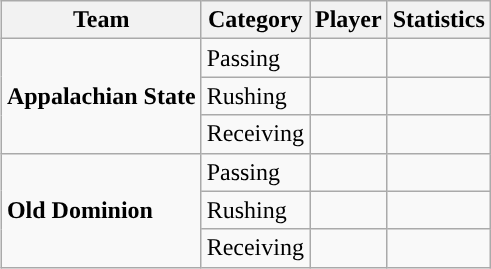<table class="wikitable" style="float: right;">
<tr>
<th>Team</th>
<th>Category</th>
<th>Player</th>
<th>Statistics</th>
</tr>
<tr>
<td rowspan=3><strong>Appalachian State</strong></td>
<td>Passing</td>
<td></td>
<td></td>
</tr>
<tr>
<td>Rushing</td>
<td></td>
<td></td>
</tr>
<tr>
<td>Receiving</td>
<td></td>
<td></td>
</tr>
<tr>
<td rowspan=3><strong>Old Dominion</strong></td>
<td>Passing</td>
<td></td>
<td></td>
</tr>
<tr>
<td>Rushing</td>
<td></td>
<td></td>
</tr>
<tr>
<td>Receiving</td>
<td></td>
<td></td>
</tr>
</table>
